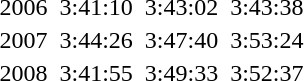<table>
<tr>
<td>2006</td>
<td></td>
<td>3:41:10</td>
<td></td>
<td>3:43:02</td>
<td></td>
<td>3:43:38</td>
</tr>
<tr>
<td>2007</td>
<td></td>
<td>3:44:26</td>
<td></td>
<td>3:47:40</td>
<td></td>
<td>3:53:24</td>
</tr>
<tr>
<td>2008</td>
<td></td>
<td>3:41:55</td>
<td></td>
<td>3:49:33</td>
<td></td>
<td>3:52:37</td>
</tr>
</table>
